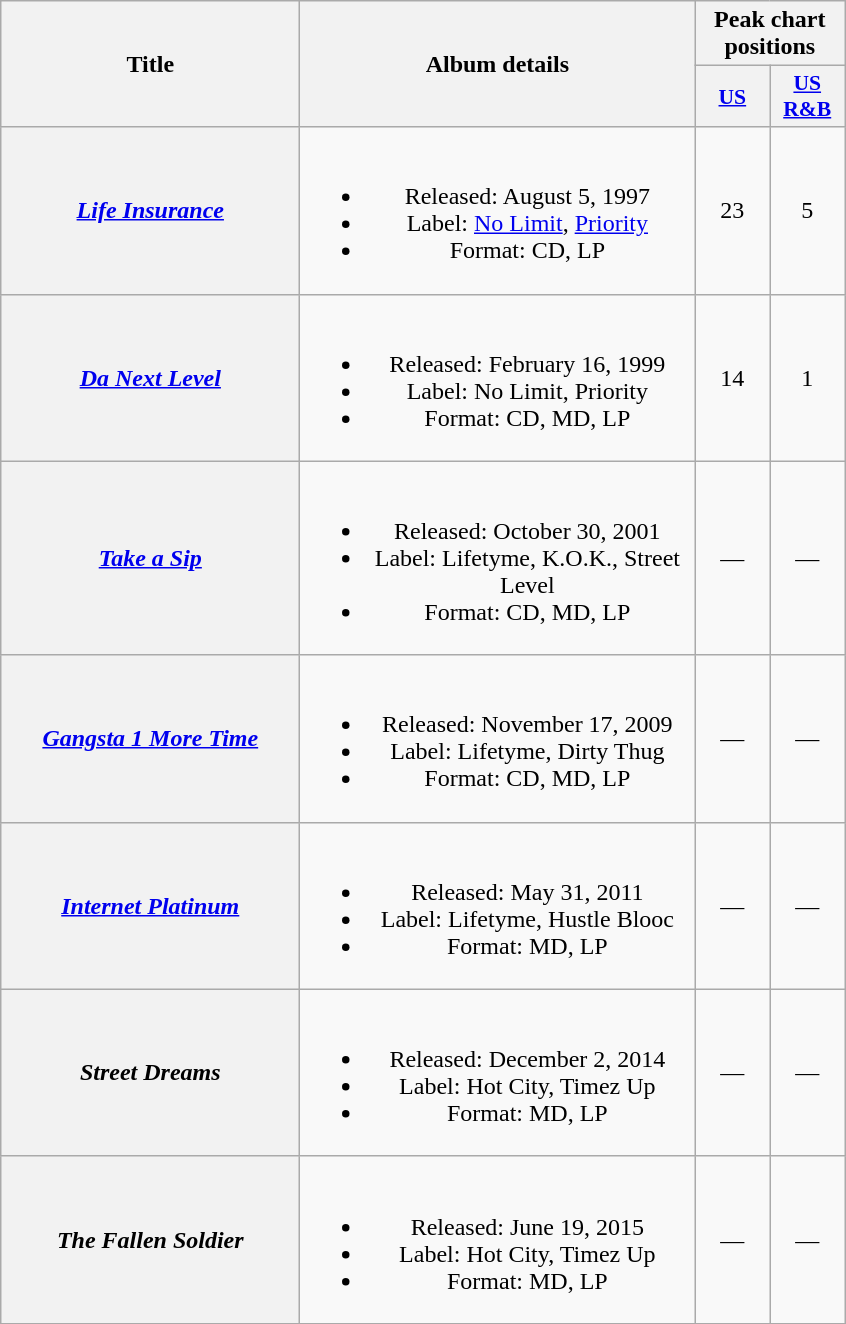<table class="wikitable plainrowheaders" style="text-align:center;">
<tr>
<th scope="col" rowspan="2" style="width:12em;">Title</th>
<th scope="col" rowspan="2" style="width:16em;">Album details</th>
<th scope="col" colspan="2">Peak chart positions</th>
</tr>
<tr>
<th scope="col" style="width:3em;font-size:90%;"><a href='#'>US</a><br></th>
<th scope="col" style="width:3em;font-size:90%;"><a href='#'>US R&B</a><br></th>
</tr>
<tr>
<th scope="row"><em><a href='#'>Life Insurance</a></em></th>
<td><br><ul><li>Released: August 5, 1997</li><li>Label: <a href='#'>No Limit</a>, <a href='#'>Priority</a></li><li>Format: CD, LP</li></ul></td>
<td>23</td>
<td>5</td>
</tr>
<tr>
<th scope="row"><em><a href='#'>Da Next Level</a></em></th>
<td><br><ul><li>Released: February 16, 1999</li><li>Label: No Limit, Priority</li><li>Format: CD, MD, LP</li></ul></td>
<td>14</td>
<td>1</td>
</tr>
<tr>
<th scope="row"><em><a href='#'>Take a Sip</a></em></th>
<td><br><ul><li>Released: October 30, 2001</li><li>Label: Lifetyme, K.O.K., Street Level</li><li>Format: CD, MD, LP</li></ul></td>
<td>—</td>
<td>—</td>
</tr>
<tr>
<th scope="row"><em><a href='#'>Gangsta 1 More Time</a></em></th>
<td><br><ul><li>Released: November 17, 2009</li><li>Label: Lifetyme, Dirty Thug</li><li>Format: CD, MD, LP</li></ul></td>
<td>—</td>
<td>—</td>
</tr>
<tr>
<th scope="row"><em><a href='#'>Internet Platinum</a></em></th>
<td><br><ul><li>Released: May 31, 2011</li><li>Label: Lifetyme, Hustle Blooc</li><li>Format: MD, LP</li></ul></td>
<td>—</td>
<td>—</td>
</tr>
<tr>
<th scope="row"><em>Street Dreams</em></th>
<td><br><ul><li>Released: December 2, 2014</li><li>Label: Hot City, Timez Up</li><li>Format: MD, LP</li></ul></td>
<td>—</td>
<td>—</td>
</tr>
<tr>
<th scope="row"><em>The Fallen Soldier</em></th>
<td><br><ul><li>Released: June 19, 2015</li><li>Label: Hot City, Timez Up</li><li>Format: MD, LP</li></ul></td>
<td>—</td>
<td>—</td>
</tr>
</table>
